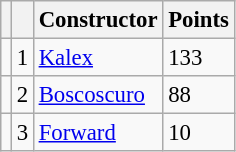<table class="wikitable" style="font-size: 95%;">
<tr>
<th></th>
<th></th>
<th>Constructor</th>
<th>Points</th>
</tr>
<tr>
<td></td>
<td align=center>1</td>
<td> <a href='#'>Kalex</a></td>
<td align=left>133</td>
</tr>
<tr>
<td></td>
<td align=center>2</td>
<td> <a href='#'>Boscoscuro</a></td>
<td align=left>88</td>
</tr>
<tr>
<td></td>
<td align=center>3</td>
<td> <a href='#'>Forward</a></td>
<td align=left>10</td>
</tr>
</table>
